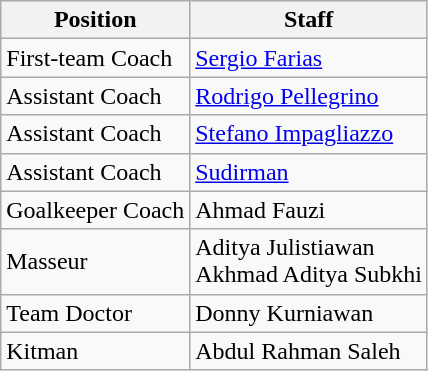<table class="wikitable">
<tr>
<th>Position</th>
<th>Staff</th>
</tr>
<tr>
<td>First-team Coach</td>
<td> <a href='#'>Sergio Farias</a></td>
</tr>
<tr>
<td>Assistant Coach</td>
<td> <a href='#'>Rodrigo Pellegrino</a></td>
</tr>
<tr>
<td>Assistant Coach</td>
<td> <a href='#'>Stefano Impagliazzo</a></td>
</tr>
<tr>
<td>Assistant Coach</td>
<td> <a href='#'>Sudirman</a></td>
</tr>
<tr>
<td>Goalkeeper Coach</td>
<td> Ahmad Fauzi</td>
</tr>
<tr>
<td>Masseur</td>
<td> Aditya Julistiawan <br>  Akhmad Aditya Subkhi</td>
</tr>
<tr>
<td>Team Doctor</td>
<td> Donny Kurniawan</td>
</tr>
<tr>
<td>Kitman</td>
<td> Abdul Rahman Saleh</td>
</tr>
</table>
